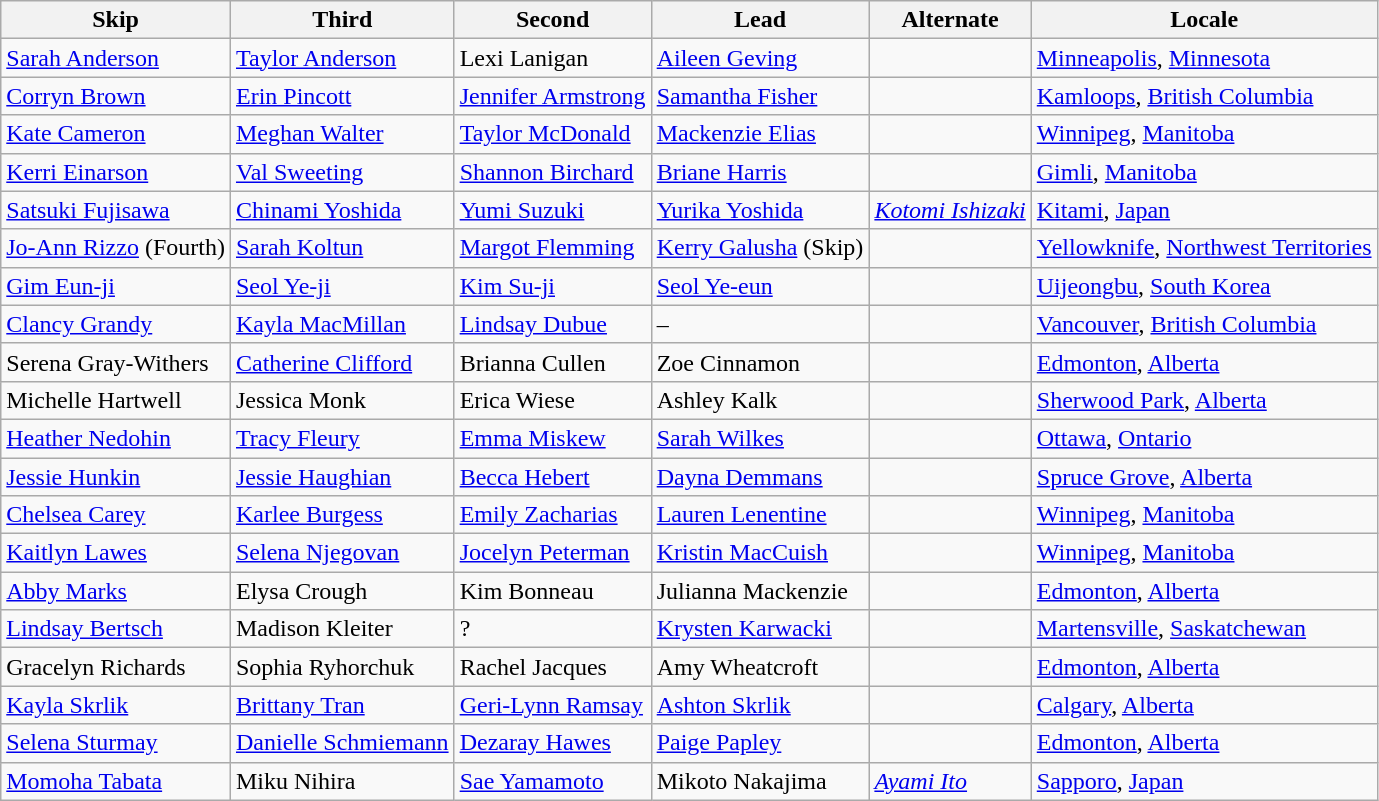<table class=wikitable>
<tr>
<th scope="col">Skip</th>
<th scope="col">Third</th>
<th scope="col">Second</th>
<th scope="col">Lead</th>
<th scope="col">Alternate</th>
<th scope="col">Locale</th>
</tr>
<tr>
<td><a href='#'>Sarah Anderson</a></td>
<td><a href='#'>Taylor Anderson</a></td>
<td>Lexi Lanigan</td>
<td><a href='#'>Aileen Geving</a></td>
<td></td>
<td> <a href='#'>Minneapolis</a>, <a href='#'>Minnesota</a></td>
</tr>
<tr>
<td><a href='#'>Corryn Brown</a></td>
<td><a href='#'>Erin Pincott</a></td>
<td><a href='#'>Jennifer Armstrong</a></td>
<td><a href='#'>Samantha Fisher</a></td>
<td></td>
<td> <a href='#'>Kamloops</a>, <a href='#'>British Columbia</a></td>
</tr>
<tr>
<td><a href='#'>Kate Cameron</a></td>
<td><a href='#'>Meghan Walter</a></td>
<td><a href='#'>Taylor McDonald</a></td>
<td><a href='#'>Mackenzie Elias</a></td>
<td></td>
<td> <a href='#'>Winnipeg</a>, <a href='#'>Manitoba</a></td>
</tr>
<tr>
<td><a href='#'>Kerri Einarson</a></td>
<td><a href='#'>Val Sweeting</a></td>
<td><a href='#'>Shannon Birchard</a></td>
<td><a href='#'>Briane Harris</a></td>
<td></td>
<td> <a href='#'>Gimli</a>, <a href='#'>Manitoba</a></td>
</tr>
<tr>
<td><a href='#'>Satsuki Fujisawa</a></td>
<td><a href='#'>Chinami Yoshida</a></td>
<td><a href='#'>Yumi Suzuki</a></td>
<td><a href='#'>Yurika Yoshida</a></td>
<td><em><a href='#'>Kotomi Ishizaki</a></em></td>
<td> <a href='#'>Kitami</a>, <a href='#'>Japan</a></td>
</tr>
<tr>
<td><a href='#'>Jo-Ann Rizzo</a> (Fourth)</td>
<td><a href='#'>Sarah Koltun</a></td>
<td><a href='#'>Margot Flemming</a></td>
<td><a href='#'>Kerry Galusha</a> (Skip)</td>
<td></td>
<td> <a href='#'>Yellowknife</a>, <a href='#'>Northwest Territories</a></td>
</tr>
<tr>
<td><a href='#'>Gim Eun-ji</a></td>
<td><a href='#'>Seol Ye-ji</a></td>
<td><a href='#'>Kim Su-ji</a></td>
<td><a href='#'>Seol Ye-eun</a></td>
<td></td>
<td> <a href='#'>Uijeongbu</a>, <a href='#'>South Korea</a></td>
</tr>
<tr>
<td><a href='#'>Clancy Grandy</a></td>
<td><a href='#'>Kayla MacMillan</a></td>
<td><a href='#'>Lindsay Dubue</a></td>
<td>–</td>
<td></td>
<td> <a href='#'>Vancouver</a>, <a href='#'>British Columbia</a></td>
</tr>
<tr>
<td>Serena Gray-Withers</td>
<td><a href='#'>Catherine Clifford</a></td>
<td>Brianna Cullen</td>
<td>Zoe Cinnamon</td>
<td></td>
<td> <a href='#'>Edmonton</a>, <a href='#'>Alberta</a></td>
</tr>
<tr>
<td>Michelle Hartwell</td>
<td>Jessica Monk</td>
<td>Erica Wiese</td>
<td>Ashley Kalk</td>
<td></td>
<td> <a href='#'>Sherwood Park</a>, <a href='#'>Alberta</a></td>
</tr>
<tr>
<td><a href='#'>Heather Nedohin</a></td>
<td><a href='#'>Tracy Fleury</a></td>
<td><a href='#'>Emma Miskew</a></td>
<td><a href='#'>Sarah Wilkes</a></td>
<td></td>
<td> <a href='#'>Ottawa</a>, <a href='#'>Ontario</a></td>
</tr>
<tr>
<td><a href='#'>Jessie Hunkin</a></td>
<td><a href='#'>Jessie Haughian</a></td>
<td><a href='#'>Becca Hebert</a></td>
<td><a href='#'>Dayna Demmans</a></td>
<td></td>
<td> <a href='#'>Spruce Grove</a>, <a href='#'>Alberta</a></td>
</tr>
<tr>
<td><a href='#'>Chelsea Carey</a></td>
<td><a href='#'>Karlee Burgess</a></td>
<td><a href='#'>Emily Zacharias</a></td>
<td><a href='#'>Lauren Lenentine</a></td>
<td></td>
<td> <a href='#'>Winnipeg</a>, <a href='#'>Manitoba</a></td>
</tr>
<tr>
<td><a href='#'>Kaitlyn Lawes</a></td>
<td><a href='#'>Selena Njegovan</a></td>
<td><a href='#'>Jocelyn Peterman</a></td>
<td><a href='#'>Kristin MacCuish</a></td>
<td></td>
<td> <a href='#'>Winnipeg</a>, <a href='#'>Manitoba</a></td>
</tr>
<tr>
<td><a href='#'>Abby Marks</a></td>
<td>Elysa Crough</td>
<td>Kim Bonneau</td>
<td>Julianna Mackenzie</td>
<td></td>
<td> <a href='#'>Edmonton</a>, <a href='#'>Alberta</a></td>
</tr>
<tr>
<td><a href='#'>Lindsay Bertsch</a></td>
<td>Madison Kleiter</td>
<td>?</td>
<td><a href='#'>Krysten Karwacki</a></td>
<td></td>
<td> <a href='#'>Martensville</a>, <a href='#'>Saskatchewan</a></td>
</tr>
<tr>
<td>Gracelyn Richards</td>
<td>Sophia Ryhorchuk</td>
<td>Rachel Jacques</td>
<td>Amy Wheatcroft</td>
<td></td>
<td> <a href='#'>Edmonton</a>, <a href='#'>Alberta</a></td>
</tr>
<tr>
<td><a href='#'>Kayla Skrlik</a></td>
<td><a href='#'>Brittany Tran</a></td>
<td><a href='#'>Geri-Lynn Ramsay</a></td>
<td><a href='#'>Ashton Skrlik</a></td>
<td></td>
<td> <a href='#'>Calgary</a>, <a href='#'>Alberta</a></td>
</tr>
<tr>
<td><a href='#'>Selena Sturmay</a></td>
<td><a href='#'>Danielle Schmiemann</a></td>
<td><a href='#'>Dezaray Hawes</a></td>
<td><a href='#'>Paige Papley</a></td>
<td></td>
<td> <a href='#'>Edmonton</a>, <a href='#'>Alberta</a></td>
</tr>
<tr>
<td><a href='#'>Momoha Tabata</a></td>
<td>Miku Nihira</td>
<td><a href='#'>Sae Yamamoto</a></td>
<td>Mikoto Nakajima</td>
<td><em><a href='#'>Ayami Ito</a></em></td>
<td> <a href='#'>Sapporo</a>, <a href='#'>Japan</a></td>
</tr>
</table>
